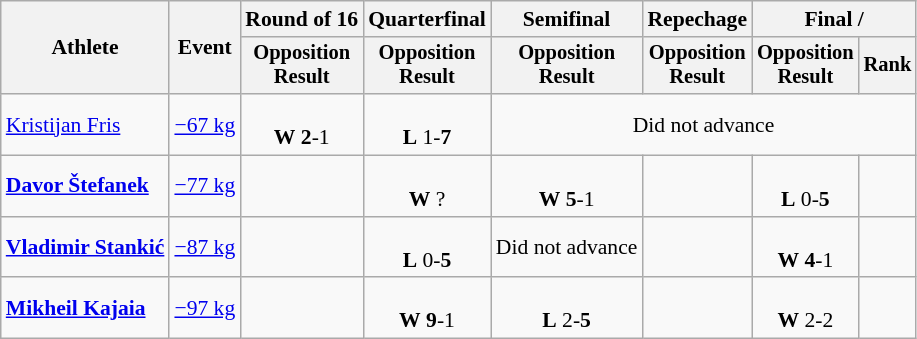<table class="wikitable" style="font-size:90%">
<tr>
<th rowspan="2">Athlete</th>
<th rowspan="2">Event</th>
<th>Round of 16</th>
<th>Quarterfinal</th>
<th>Semifinal</th>
<th>Repechage</th>
<th colspan=2>Final / </th>
</tr>
<tr style="font-size: 95%">
<th>Opposition<br>Result</th>
<th>Opposition<br>Result</th>
<th>Opposition<br>Result</th>
<th>Opposition<br>Result</th>
<th>Opposition<br>Result</th>
<th>Rank</th>
</tr>
<tr align=center>
<td align=left><a href='#'>Kristijan Fris</a></td>
<td align=left><a href='#'>−67 kg</a></td>
<td><br><strong>W</strong> <strong>2</strong>-1</td>
<td><br><strong>L</strong> 1-<strong>7</strong></td>
<td colspan=4>Did not advance</td>
</tr>
<tr align=center>
<td align=left><strong><a href='#'>Davor Štefanek</a></strong></td>
<td align=left><a href='#'>−77 kg</a></td>
<td></td>
<td><br><strong>W</strong> ?</td>
<td><br><strong>W</strong> <strong>5</strong>-1</td>
<td></td>
<td><br><strong>L</strong> 0-<strong>5</strong></td>
<td></td>
</tr>
<tr align=center>
<td align=left><strong><a href='#'>Vladimir Stankić</a></strong></td>
<td align=left><a href='#'>−87 kg</a></td>
<td></td>
<td><br><strong>L</strong> 0-<strong>5</strong></td>
<td>Did not advance</td>
<td></td>
<td><br><strong>W</strong> <strong>4</strong>-1</td>
<td></td>
</tr>
<tr align=center>
<td align=left><strong><a href='#'>Mikheil Kajaia</a></strong></td>
<td align=left><a href='#'>−97 kg</a></td>
<td></td>
<td><br><strong>W</strong> <strong>9</strong>-1</td>
<td><br><strong>L</strong> 2-<strong>5</strong></td>
<td></td>
<td><br><strong>W</strong> 2-2</td>
<td></td>
</tr>
</table>
